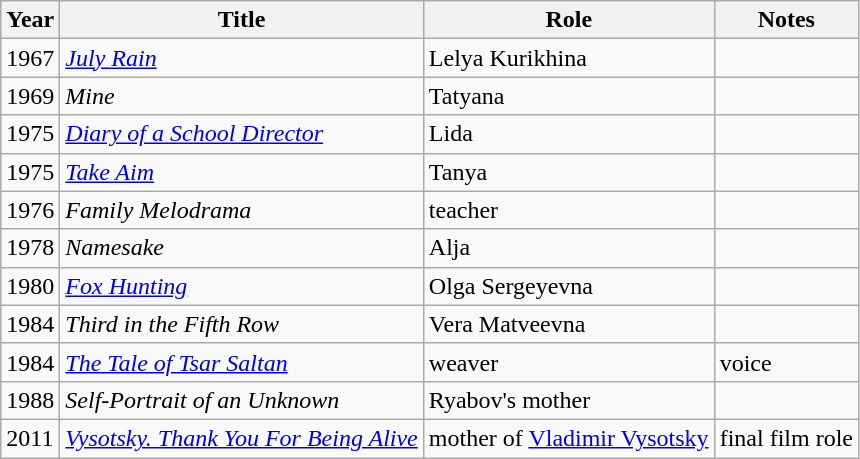<table class="wikitable">
<tr>
<th>Year</th>
<th>Title</th>
<th>Role</th>
<th>Notes</th>
</tr>
<tr>
<td>1967</td>
<td><em><a href='#'>July Rain</a></em></td>
<td>Lelya Kurikhina</td>
<td></td>
</tr>
<tr>
<td>1969</td>
<td><em>Mine</em></td>
<td>Tatyana</td>
<td></td>
</tr>
<tr>
<td>1975</td>
<td><em><a href='#'>Diary of a School Director</a></em></td>
<td>Lida</td>
<td></td>
</tr>
<tr>
<td>1975</td>
<td><em><a href='#'>Take Aim</a></em></td>
<td>Tanya</td>
<td></td>
</tr>
<tr>
<td>1976</td>
<td><em>Family Melodrama</em></td>
<td>teacher</td>
<td></td>
</tr>
<tr>
<td>1978</td>
<td><em>Namesake</em></td>
<td>Alja</td>
<td></td>
</tr>
<tr>
<td>1980</td>
<td><em><a href='#'>Fox Hunting</a></em></td>
<td>Olga Sergeyevna</td>
<td></td>
</tr>
<tr>
<td>1984</td>
<td><em>Third in the Fifth Row</em></td>
<td>Vera Matveevna</td>
<td></td>
</tr>
<tr>
<td>1984</td>
<td><em><a href='#'>The Tale of Tsar Saltan</a></em></td>
<td>weaver</td>
<td>voice</td>
</tr>
<tr>
<td>1988</td>
<td><em>Self-Portrait of an Unknown</em></td>
<td>Ryabov's mother</td>
<td></td>
</tr>
<tr>
<td>2011</td>
<td><em><a href='#'>Vysotsky. Thank You For Being Alive</a></em></td>
<td>mother of <a href='#'>Vladimir Vysotsky</a></td>
<td>final film role</td>
</tr>
</table>
